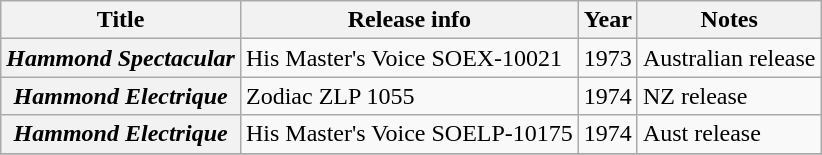<table class="wikitable plainrowheaders sortable">
<tr>
<th scope="col">Title</th>
<th scope="col">Release info</th>
<th scope="col">Year</th>
<th scope="col" class="unsortable">Notes</th>
</tr>
<tr>
<th scope="row"><em>Hammond Spectacular</em></th>
<td>His Master's Voice SOEX-10021</td>
<td>1973</td>
<td>Australian release</td>
</tr>
<tr>
<th scope="row"><em>Hammond Electrique</em></th>
<td>Zodiac ZLP 1055</td>
<td>1974</td>
<td>NZ release</td>
</tr>
<tr>
<th scope="row"><em>Hammond Electrique</em></th>
<td>His Master's Voice SOELP-10175</td>
<td>1974</td>
<td>Aust release</td>
</tr>
<tr>
</tr>
</table>
